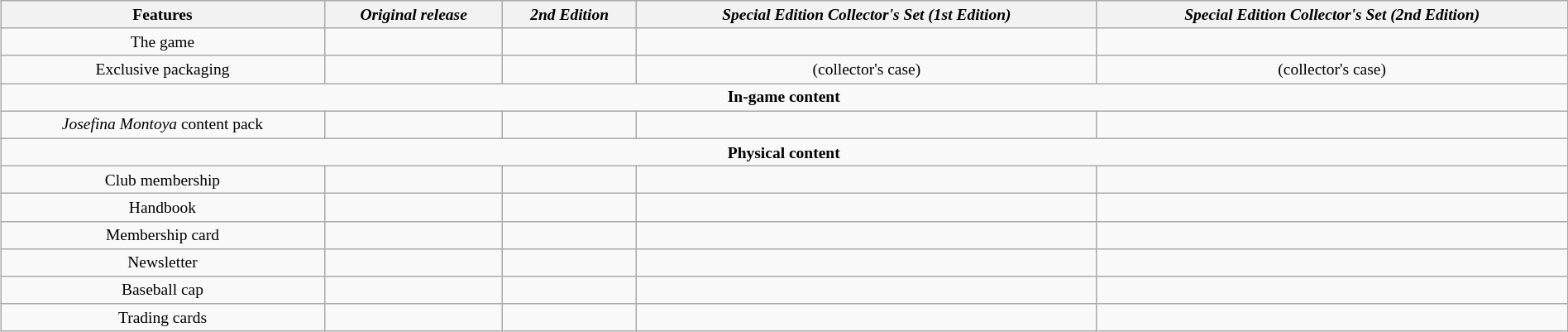<table class="wikitable sortable" style="font-size:small; margin-right:0; margin-left:0.5em; margin-top:0; text-align:center; width:100%;">
<tr>
<th>Features</th>
<th><em>Original release</em></th>
<th><em>2nd Edition</em></th>
<th><em>Special Edition Collector's Set (1st Edition)</em></th>
<th><em>Special Edition Collector's Set (2nd Edition)</em></th>
</tr>
<tr>
<td>The game</td>
<td></td>
<td></td>
<td></td>
<td></td>
</tr>
<tr>
<td>Exclusive packaging</td>
<td></td>
<td></td>
<td> (collector's case)</td>
<td> (collector's case)</td>
</tr>
<tr>
<td colspan="7"><strong>In-game content</strong></td>
</tr>
<tr>
<td><em>Josefina Montoya</em> content pack</td>
<td></td>
<td></td>
<td></td>
<td></td>
</tr>
<tr>
<td colspan="7"><strong>Physical content</strong></td>
</tr>
<tr>
<td>Club membership</td>
<td></td>
<td></td>
<td></td>
<td></td>
</tr>
<tr>
<td>Handbook</td>
<td></td>
<td></td>
<td></td>
<td></td>
</tr>
<tr>
<td>Membership card</td>
<td></td>
<td></td>
<td></td>
<td></td>
</tr>
<tr>
<td>Newsletter</td>
<td></td>
<td></td>
<td></td>
<td></td>
</tr>
<tr>
<td>Baseball cap</td>
<td></td>
<td></td>
<td></td>
<td></td>
</tr>
<tr>
<td>Trading cards</td>
<td></td>
<td></td>
<td></td>
<td></td>
</tr>
</table>
